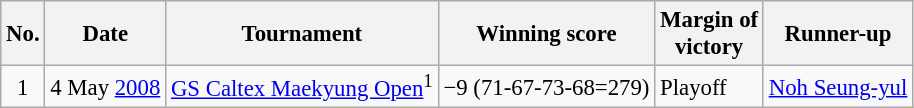<table class="wikitable" style="font-size:95%;">
<tr>
<th>No.</th>
<th>Date</th>
<th>Tournament</th>
<th>Winning score</th>
<th>Margin of<br>victory</th>
<th>Runner-up</th>
</tr>
<tr>
<td align=center>1</td>
<td align=right>4 May <a href='#'>2008</a></td>
<td><a href='#'>GS Caltex Maekyung Open</a><sup>1</sup></td>
<td>−9 (71-67-73-68=279)</td>
<td>Playoff</td>
<td> <a href='#'>Noh Seung-yul</a></td>
</tr>
</table>
